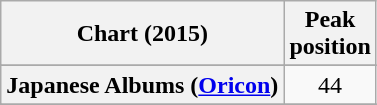<table class="wikitable plainrowheaders sortable">
<tr>
<th>Chart (2015)</th>
<th>Peak<br>position</th>
</tr>
<tr>
</tr>
<tr>
</tr>
<tr>
</tr>
<tr>
</tr>
<tr>
</tr>
<tr>
</tr>
<tr>
</tr>
<tr>
</tr>
<tr>
</tr>
<tr>
</tr>
<tr>
</tr>
<tr>
</tr>
<tr>
</tr>
<tr>
<th scope="row">Japanese Albums (<a href='#'>Oricon</a>)</th>
<td style="text-align:center;">44</td>
</tr>
<tr>
</tr>
<tr>
</tr>
<tr>
</tr>
<tr>
</tr>
<tr>
</tr>
<tr>
</tr>
<tr>
</tr>
<tr>
</tr>
<tr>
</tr>
</table>
